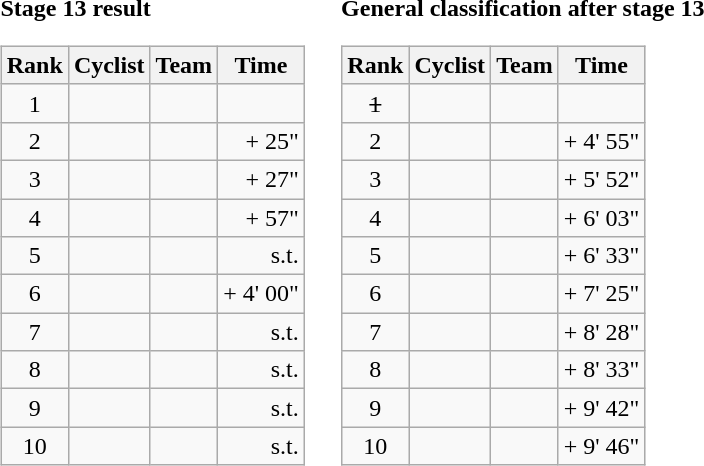<table>
<tr>
<td><strong>Stage 13 result</strong><br><table class="wikitable">
<tr>
<th scope="col">Rank</th>
<th scope="col">Cyclist</th>
<th scope="col">Team</th>
<th scope="col">Time</th>
</tr>
<tr>
<td style="text-align:center;">1</td>
<td></td>
<td></td>
<td style="text-align:right;"></td>
</tr>
<tr>
<td style="text-align:center;">2</td>
<td></td>
<td></td>
<td style="text-align:right;">+ 25"</td>
</tr>
<tr>
<td style="text-align:center;">3</td>
<td></td>
<td></td>
<td style="text-align:right;">+ 27"</td>
</tr>
<tr>
<td style="text-align:center;">4</td>
<td></td>
<td></td>
<td style="text-align:right;">+ 57"</td>
</tr>
<tr>
<td style="text-align:center;">5</td>
<td></td>
<td></td>
<td style="text-align:right;">s.t.</td>
</tr>
<tr>
<td style="text-align:center;">6</td>
<td></td>
<td></td>
<td style="text-align:right;">+ 4' 00"</td>
</tr>
<tr>
<td style="text-align:center;">7</td>
<td></td>
<td></td>
<td style="text-align:right;">s.t.</td>
</tr>
<tr>
<td style="text-align:center;">8</td>
<td></td>
<td></td>
<td style="text-align:right;">s.t.</td>
</tr>
<tr>
<td style="text-align:center;">9</td>
<td></td>
<td></td>
<td style="text-align:right;">s.t.</td>
</tr>
<tr>
<td style="text-align:center;">10</td>
<td></td>
<td></td>
<td style="text-align:right;">s.t.</td>
</tr>
</table>
</td>
<td></td>
<td><strong>General classification after stage 13</strong><br><table class="wikitable">
<tr>
<th scope="col">Rank</th>
<th scope="col">Cyclist</th>
<th scope="col">Team</th>
<th scope="col">Time</th>
</tr>
<tr>
<td style="text-align:center;"><del>1</del></td>
<td><del></del> </td>
<td><del></del></td>
<td style="text-align:right;"><del></del></td>
</tr>
<tr>
<td style="text-align:center;">2</td>
<td></td>
<td></td>
<td style="text-align:right;">+ 4' 55"</td>
</tr>
<tr>
<td style="text-align:center;">3</td>
<td></td>
<td></td>
<td style="text-align:right;">+ 5' 52"</td>
</tr>
<tr>
<td style="text-align:center;">4</td>
<td></td>
<td></td>
<td style="text-align:right;">+ 6' 03"</td>
</tr>
<tr>
<td style="text-align:center;">5</td>
<td></td>
<td></td>
<td style="text-align:right;">+ 6' 33"</td>
</tr>
<tr>
<td style="text-align:center;">6</td>
<td></td>
<td></td>
<td style="text-align:right;">+ 7' 25"</td>
</tr>
<tr>
<td style="text-align:center;">7</td>
<td></td>
<td></td>
<td style="text-align:right;">+ 8' 28"</td>
</tr>
<tr>
<td style="text-align:center;">8</td>
<td></td>
<td></td>
<td style="text-align:right;">+ 8' 33"</td>
</tr>
<tr>
<td style="text-align:center;">9</td>
<td></td>
<td></td>
<td style="text-align:right;">+ 9' 42"</td>
</tr>
<tr>
<td style="text-align:center;">10</td>
<td></td>
<td></td>
<td style="text-align:right;">+ 9' 46"</td>
</tr>
</table>
</td>
</tr>
</table>
